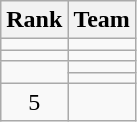<table class="wikitable">
<tr>
<th>Rank</th>
<th>Team</th>
</tr>
<tr>
<td align=center></td>
<td></td>
</tr>
<tr>
<td align=center></td>
<td></td>
</tr>
<tr>
<td align=center rowspan=2></td>
<td></td>
</tr>
<tr>
<td></td>
</tr>
<tr>
<td align=center>5</td>
<td></td>
</tr>
</table>
